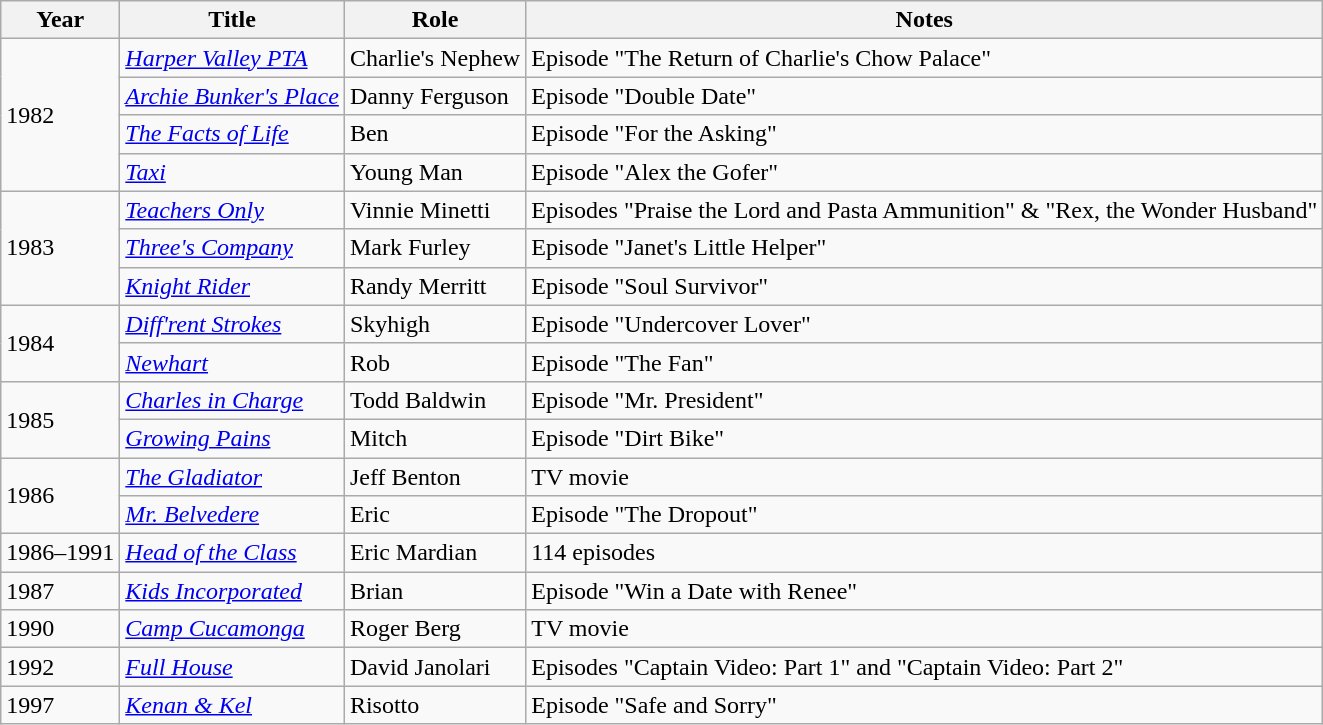<table class="wikitable">
<tr>
<th>Year</th>
<th>Title</th>
<th>Role</th>
<th>Notes</th>
</tr>
<tr>
<td rowspan=4>1982</td>
<td><em><a href='#'>Harper Valley PTA</a></em></td>
<td>Charlie's Nephew</td>
<td>Episode "The Return of Charlie's Chow Palace"</td>
</tr>
<tr>
<td><em><a href='#'>Archie Bunker's Place</a></em></td>
<td>Danny Ferguson</td>
<td>Episode "Double Date"</td>
</tr>
<tr>
<td><em><a href='#'>The Facts of Life</a></em></td>
<td>Ben</td>
<td>Episode "For the Asking"</td>
</tr>
<tr>
<td><em><a href='#'>Taxi</a></em></td>
<td>Young Man</td>
<td>Episode "Alex the Gofer"</td>
</tr>
<tr>
<td rowspan=3>1983</td>
<td><em><a href='#'>Teachers Only</a></em></td>
<td>Vinnie Minetti</td>
<td>Episodes "Praise the Lord and Pasta Ammunition" & "Rex, the Wonder Husband"</td>
</tr>
<tr>
<td><em><a href='#'>Three's Company</a></em></td>
<td>Mark Furley</td>
<td>Episode "Janet's Little Helper"</td>
</tr>
<tr>
<td><em><a href='#'>Knight Rider</a></em></td>
<td>Randy Merritt</td>
<td>Episode "Soul Survivor"</td>
</tr>
<tr>
<td rowspan=2>1984</td>
<td><em><a href='#'>Diff'rent Strokes</a></em></td>
<td>Skyhigh</td>
<td>Episode "Undercover Lover"</td>
</tr>
<tr>
<td><em><a href='#'>Newhart</a></em></td>
<td>Rob</td>
<td>Episode "The Fan"</td>
</tr>
<tr>
<td rowspan=2>1985</td>
<td><em><a href='#'>Charles in Charge</a></em></td>
<td>Todd Baldwin</td>
<td>Episode "Mr. President"</td>
</tr>
<tr>
<td><em><a href='#'>Growing Pains</a></em></td>
<td>Mitch</td>
<td>Episode "Dirt Bike"</td>
</tr>
<tr>
<td rowspan=2>1986</td>
<td><em><a href='#'>The Gladiator</a></em></td>
<td>Jeff Benton</td>
<td>TV movie</td>
</tr>
<tr>
<td><em><a href='#'>Mr. Belvedere</a></em></td>
<td>Eric</td>
<td>Episode "The Dropout"</td>
</tr>
<tr>
<td>1986–1991</td>
<td><em><a href='#'>Head of the Class</a></em></td>
<td>Eric Mardian</td>
<td>114 episodes</td>
</tr>
<tr>
<td>1987</td>
<td><em><a href='#'>Kids Incorporated</a></em></td>
<td>Brian</td>
<td>Episode "Win a Date with Renee"</td>
</tr>
<tr>
<td>1990</td>
<td><em><a href='#'>Camp Cucamonga</a></em></td>
<td>Roger Berg</td>
<td>TV movie</td>
</tr>
<tr>
<td>1992</td>
<td><em><a href='#'>Full House</a></em></td>
<td>David Janolari</td>
<td>Episodes "Captain Video: Part 1" and "Captain Video: Part 2"</td>
</tr>
<tr>
<td>1997</td>
<td><em><a href='#'>Kenan & Kel</a></em></td>
<td>Risotto</td>
<td>Episode "Safe and Sorry"</td>
</tr>
</table>
